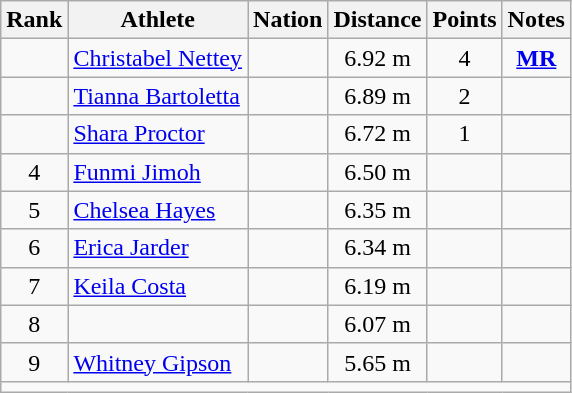<table class="wikitable mw-datatable sortable" style="text-align:center;">
<tr>
<th>Rank</th>
<th>Athlete</th>
<th>Nation</th>
<th>Distance</th>
<th>Points</th>
<th>Notes</th>
</tr>
<tr>
<td></td>
<td align=left><a href='#'>Christabel Nettey</a></td>
<td align=left></td>
<td>6.92 m </td>
<td>4</td>
<td><strong><a href='#'>MR</a></strong></td>
</tr>
<tr>
<td></td>
<td align=left><a href='#'>Tianna Bartoletta</a></td>
<td align=left></td>
<td>6.89 m </td>
<td>2</td>
<td></td>
</tr>
<tr>
<td></td>
<td align=left><a href='#'>Shara Proctor</a></td>
<td align=left></td>
<td>6.72 m </td>
<td>1</td>
<td></td>
</tr>
<tr>
<td>4</td>
<td align=left><a href='#'>Funmi Jimoh</a></td>
<td align=left></td>
<td>6.50 m </td>
<td></td>
<td></td>
</tr>
<tr>
<td>5</td>
<td align=left><a href='#'>Chelsea Hayes</a></td>
<td align=left></td>
<td>6.35 m </td>
<td></td>
<td></td>
</tr>
<tr>
<td>6</td>
<td align=left><a href='#'>Erica Jarder</a></td>
<td align=left></td>
<td>6.34 m </td>
<td></td>
<td></td>
</tr>
<tr>
<td>7</td>
<td align=left><a href='#'>Keila Costa</a></td>
<td align=left></td>
<td>6.19 m </td>
<td></td>
<td></td>
</tr>
<tr>
<td>8</td>
<td align=left></td>
<td align=left></td>
<td>6.07 m </td>
<td></td>
<td></td>
</tr>
<tr>
<td>9</td>
<td align=left><a href='#'>Whitney Gipson</a></td>
<td align=left></td>
<td>5.65 m </td>
<td></td>
<td></td>
</tr>
<tr class="sortbottom">
<td colspan=6></td>
</tr>
</table>
